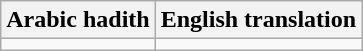<table class="wikitable" border="2">
<tr>
<th>Arabic hadith</th>
<th>English translation</th>
</tr>
<tr>
<td></td>
<td></td>
</tr>
</table>
